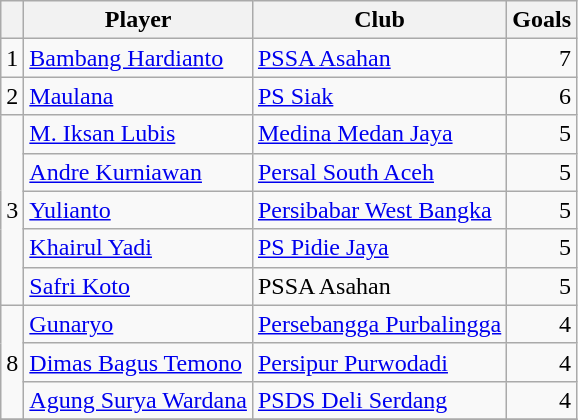<table class="wikitable">
<tr>
<th></th>
<th>Player</th>
<th>Club</th>
<th>Goals</th>
</tr>
<tr>
<td rowspan="1">1</td>
<td align="left"> <a href='#'>Bambang Hardianto</a></td>
<td align="left"><a href='#'>PSSA Asahan</a></td>
<td style='text-align: right'>7</td>
</tr>
<tr>
<td rowspan="1">2</td>
<td align="left"> <a href='#'>Maulana</a></td>
<td align="left"><a href='#'>PS Siak</a></td>
<td style='text-align: right'>6</td>
</tr>
<tr>
<td rowspan="5">3</td>
<td align="left"> <a href='#'>M. Iksan Lubis</a></td>
<td align="left"><a href='#'>Medina Medan Jaya</a></td>
<td style='text-align: right'>5</td>
</tr>
<tr>
<td align="left"> <a href='#'>Andre Kurniawan</a></td>
<td align="left"><a href='#'>Persal South Aceh</a></td>
<td style='text-align: right'>5</td>
</tr>
<tr>
<td align="left"> <a href='#'>Yulianto</a></td>
<td align="left"><a href='#'>Persibabar West Bangka</a></td>
<td style='text-align: right'>5</td>
</tr>
<tr>
<td align="left"> <a href='#'>Khairul Yadi</a></td>
<td align="left"><a href='#'>PS Pidie Jaya</a></td>
<td style='text-align: right'>5</td>
</tr>
<tr>
<td align="left"> <a href='#'>Safri Koto</a></td>
<td align="left">PSSA Asahan</td>
<td style='text-align: right'>5</td>
</tr>
<tr>
<td rowspan="3">8</td>
<td align="left"> <a href='#'>Gunaryo</a></td>
<td align="left"><a href='#'>Persebangga Purbalingga</a></td>
<td style='text-align: right'>4</td>
</tr>
<tr>
<td align="left"> <a href='#'>Dimas Bagus Temono</a></td>
<td align="left"><a href='#'>Persipur Purwodadi</a></td>
<td style='text-align: right'>4</td>
</tr>
<tr>
<td align="left"> <a href='#'>Agung Surya Wardana</a></td>
<td align="left"><a href='#'>PSDS Deli Serdang</a></td>
<td style='text-align: right'>4</td>
</tr>
<tr>
</tr>
</table>
